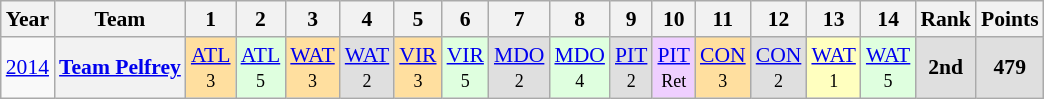<table class="wikitable" style="text-align:center; font-size:90%">
<tr>
<th>Year</th>
<th>Team</th>
<th>1</th>
<th>2</th>
<th>3</th>
<th>4</th>
<th>5</th>
<th>6</th>
<th>7</th>
<th>8</th>
<th>9</th>
<th>10</th>
<th>11</th>
<th>12</th>
<th>13</th>
<th>14</th>
<th>Rank</th>
<th>Points</th>
</tr>
<tr>
<td><a href='#'>2014</a></td>
<th><a href='#'>Team Pelfrey</a></th>
<td style="background:#FFDF9F;"><a href='#'>ATL</a><br><small>3</small></td>
<td style="background:#DFFFDF;"><a href='#'>ATL</a><br><small>5</small></td>
<td style="background:#FFDF9F;"><a href='#'>WAT</a><br><small>3</small></td>
<td style="background:#DFDFDF;"><a href='#'>WAT</a><br><small>2</small></td>
<td style="background:#FFDF9F;"><a href='#'>VIR</a><br><small>3</small></td>
<td style="background:#DFFFDF;"><a href='#'>VIR</a><br><small>5</small></td>
<td style="background:#DFDFDF;"><a href='#'>MDO</a><br><small>2</small></td>
<td style="background:#DFFFDF;"><a href='#'>MDO</a><br><small>4</small></td>
<td style="background:#DFDFDF;"><a href='#'>PIT</a><br><small>2</small></td>
<td bgcolor=efcfff><a href='#'>PIT</a><br><small>Ret</small></td>
<td style="background:#FFDF9F;"><a href='#'>CON</a><br><small>3</small></td>
<td style="background:#DFDFDF;"><a href='#'>CON</a><br><small>2</small></td>
<td style="background:#FFFFBF;"><a href='#'>WAT</a><br><small>1</small></td>
<td style="background:#DFFFDF;"><a href='#'>WAT</a><br><small>5</small></td>
<td style="background:#DFDFDF;"><strong>2nd</strong></td>
<td style="background:#DFDFDF;"><strong>479</strong></td>
</tr>
</table>
